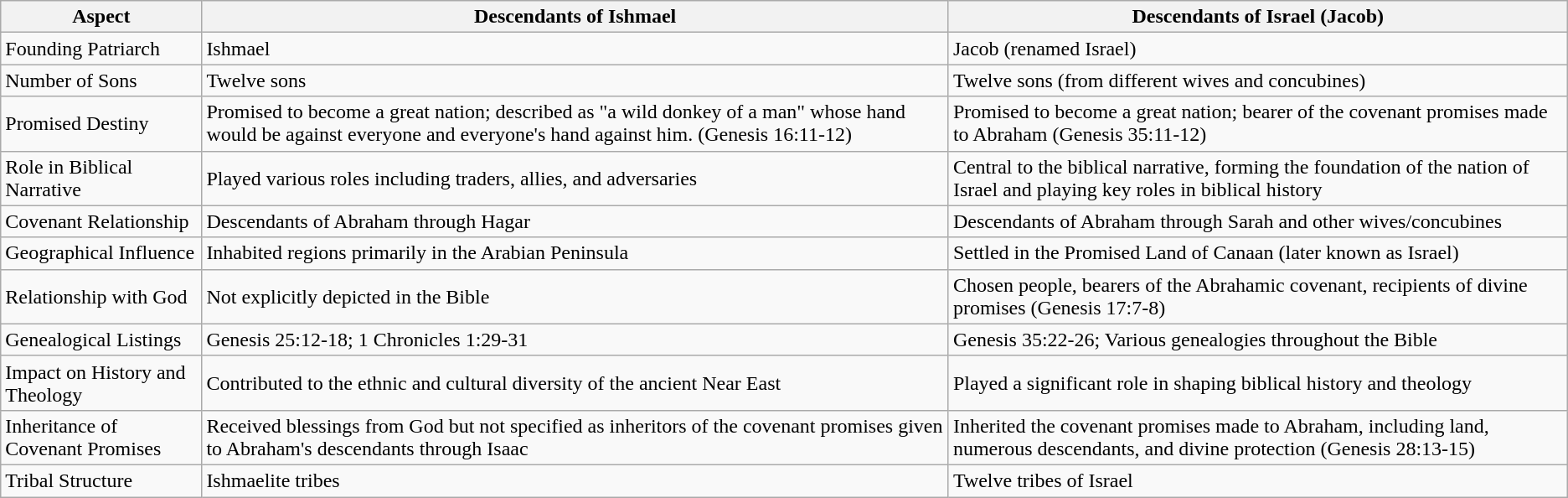<table class="wikitable">
<tr>
<th>Aspect</th>
<th>Descendants of Ishmael</th>
<th>Descendants of Israel (Jacob)</th>
</tr>
<tr>
<td>Founding Patriarch</td>
<td>Ishmael</td>
<td>Jacob (renamed Israel)</td>
</tr>
<tr>
<td>Number of Sons</td>
<td>Twelve sons</td>
<td>Twelve sons (from different wives and concubines)</td>
</tr>
<tr>
<td>Promised Destiny</td>
<td>Promised to become a great nation; described as "a wild donkey of a man" whose hand would be against everyone and everyone's hand against him. (Genesis 16:11-12)</td>
<td>Promised to become a great nation; bearer of the covenant promises made to Abraham (Genesis 35:11-12)</td>
</tr>
<tr>
<td>Role in Biblical Narrative</td>
<td>Played various roles including traders, allies, and adversaries</td>
<td>Central to the biblical narrative, forming the foundation of the nation of Israel and playing key roles in biblical history</td>
</tr>
<tr>
<td>Covenant Relationship</td>
<td>Descendants of Abraham through Hagar</td>
<td>Descendants of Abraham through Sarah and other wives/concubines</td>
</tr>
<tr>
<td>Geographical Influence</td>
<td>Inhabited regions primarily in the Arabian Peninsula</td>
<td>Settled in the Promised Land of Canaan (later known as Israel)</td>
</tr>
<tr>
<td>Relationship with God</td>
<td>Not explicitly depicted in the Bible</td>
<td>Chosen people, bearers of the Abrahamic covenant, recipients of divine promises (Genesis 17:7-8)</td>
</tr>
<tr>
<td>Genealogical Listings</td>
<td>Genesis 25:12-18; 1 Chronicles 1:29-31</td>
<td>Genesis 35:22-26; Various genealogies throughout the Bible</td>
</tr>
<tr>
<td>Impact on History and Theology</td>
<td>Contributed to the ethnic and cultural diversity of the ancient Near East</td>
<td>Played a significant role in shaping biblical history and theology</td>
</tr>
<tr>
<td>Inheritance of Covenant Promises</td>
<td>Received blessings from God but not specified as inheritors of the covenant promises given to Abraham's descendants through Isaac</td>
<td>Inherited the covenant promises made to Abraham, including land, numerous descendants, and divine protection (Genesis 28:13-15)</td>
</tr>
<tr>
<td>Tribal Structure</td>
<td>Ishmaelite tribes</td>
<td>Twelve tribes of Israel</td>
</tr>
</table>
